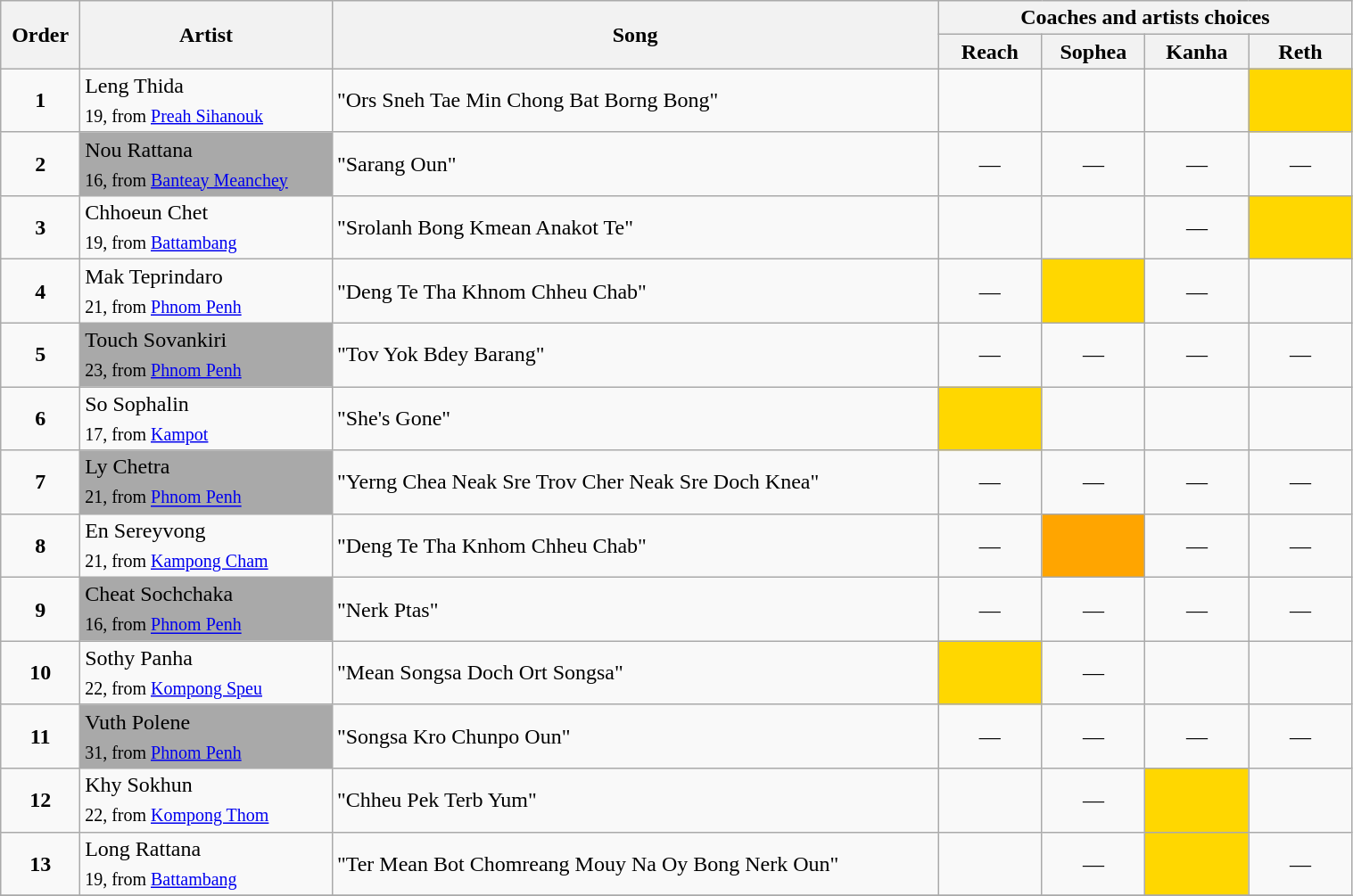<table class="wikitable" style="width:80%;">
<tr>
<th rowspan=2>Order</th>
<th rowspan=2>Artist</th>
<th rowspan=2>Song</th>
<th colspan=4>Coaches and artists choices</th>
</tr>
<tr>
<th width="70">Reach</th>
<th width="70">Sophea</th>
<th width="70">Kanha</th>
<th width="70">Reth</th>
</tr>
<tr>
<td align="center"><strong>1</strong></td>
<td>Leng Thida<br><sub>19, from <a href='#'>Preah Sihanouk</a></sub></td>
<td>"Ors Sneh Tae Min Chong Bat Borng Bong"</td>
<td style=";text-align:center;"></td>
<td style=";text-align:center;"></td>
<td style=";text-align:center;"></td>
<td style="background:gold;text-align:center;"></td>
</tr>
<tr>
<td align="center"><strong>2</strong></td>
<td style="background:darkgrey;text-align:left;">Nou Rattana<br><sub>16, from <a href='#'>Banteay Meanchey</a></sub></td>
<td>"Sarang Oun"</td>
<td align="center">—</td>
<td align="center">—</td>
<td align="center">—</td>
<td align="center">—</td>
</tr>
<tr>
<td align="center"><strong>3</strong></td>
<td>Chhoeun Chet<br><sub>19, from <a href='#'>Battambang</a></sub></td>
<td>"Srolanh Bong Kmean Anakot Te"</td>
<td style=";text-align:center;"></td>
<td style=";text-align:center;"></td>
<td align="center">—</td>
<td style="background:gold;text-align:center;"></td>
</tr>
<tr>
<td align="center"><strong>4</strong></td>
<td>Mak Teprindaro<br><sub>21, from <a href='#'>Phnom Penh</a></sub></td>
<td>"Deng Te Tha Khnom Chheu Chab"</td>
<td align="center">—</td>
<td style="background:gold;text-align:center;"></td>
<td align="center">—</td>
<td style=";text-align:center;"></td>
</tr>
<tr>
<td align="center"><strong>5</strong></td>
<td style="background:darkgrey;text-align:left;">Touch Sovankiri<br><sub>23, from <a href='#'>Phnom Penh</a></sub></td>
<td>"Tov Yok Bdey Barang"</td>
<td align="center">—</td>
<td align="center">—</td>
<td align="center">—</td>
<td align="center">—</td>
</tr>
<tr>
<td align="center"><strong>6</strong></td>
<td>So Sophalin<br><sub>17, from <a href='#'>Kampot</a></sub></td>
<td>"She's Gone"</td>
<td style="background:gold;text-align:center;"></td>
<td style=";text-align:center;"></td>
<td style=";text-align:center;"></td>
<td style=";text-align:center;"></td>
</tr>
<tr>
<td align="center"><strong>7</strong></td>
<td style="background:darkgrey;text-align:left;">Ly Chetra<br><sub>21, from <a href='#'>Phnom Penh</a></sub></td>
<td>"Yerng Chea Neak Sre Trov Cher Neak Sre Doch Knea"</td>
<td align="center">—</td>
<td align="center">—</td>
<td align="center">—</td>
<td align="center">—</td>
</tr>
<tr>
<td align="center"><strong>8</strong></td>
<td>En Sereyvong<br><sub>21, from <a href='#'>Kampong Cham</a></sub></td>
<td>"Deng Te Tha Knhom Chheu Chab"</td>
<td align="center">—</td>
<td style=";background:orange;text-align:center;"></td>
<td align="center">—</td>
<td align="center">—</td>
</tr>
<tr>
<td align="center"><strong>9</strong></td>
<td style="background:darkgrey;text-align:left;">Cheat Sochchaka<br><sub>16, from <a href='#'>Phnom Penh</a></sub></td>
<td>"Nerk Ptas"</td>
<td align="center">—</td>
<td align="center">—</td>
<td align="center">—</td>
<td align="center">—</td>
</tr>
<tr>
<td align="center"><strong>10</strong></td>
<td>Sothy Panha<br><sub>22, from <a href='#'>Kompong Speu</a></sub></td>
<td>"Mean Songsa Doch Ort Songsa"</td>
<td style="background:gold;text-align:center;"></td>
<td align="center">—</td>
<td style=";text-align:center;"></td>
<td style=";text-align:center;"></td>
</tr>
<tr>
<td align="center"><strong>11</strong></td>
<td style="background:darkgrey;text-align:left;">Vuth Polene<br><sub>31, from <a href='#'>Phnom Penh</a></sub></td>
<td>"Songsa Kro Chunpo Oun"</td>
<td align="center">—</td>
<td align="center">—</td>
<td align="center">—</td>
<td align="center">—</td>
</tr>
<tr>
<td align="center"><strong>12</strong></td>
<td>Khy Sokhun<br><sub>22, from <a href='#'>Kompong Thom</a></sub></td>
<td>"Chheu Pek Terb Yum"</td>
<td style=";text-align:center;"></td>
<td align="center">—</td>
<td style="background:gold;text-align:center;"></td>
<td style=";text-align:center;"></td>
</tr>
<tr>
<td align="center"><strong>13</strong></td>
<td>Long Rattana<br><sub>19, from <a href='#'>Battambang</a></sub></td>
<td>"Ter Mean Bot Chomreang Mouy Na Oy Bong Nerk Oun"</td>
<td style=";text-align:center;"></td>
<td align="center">—</td>
<td style="background:gold;text-align:center;"></td>
<td align="center">—</td>
</tr>
<tr>
</tr>
</table>
